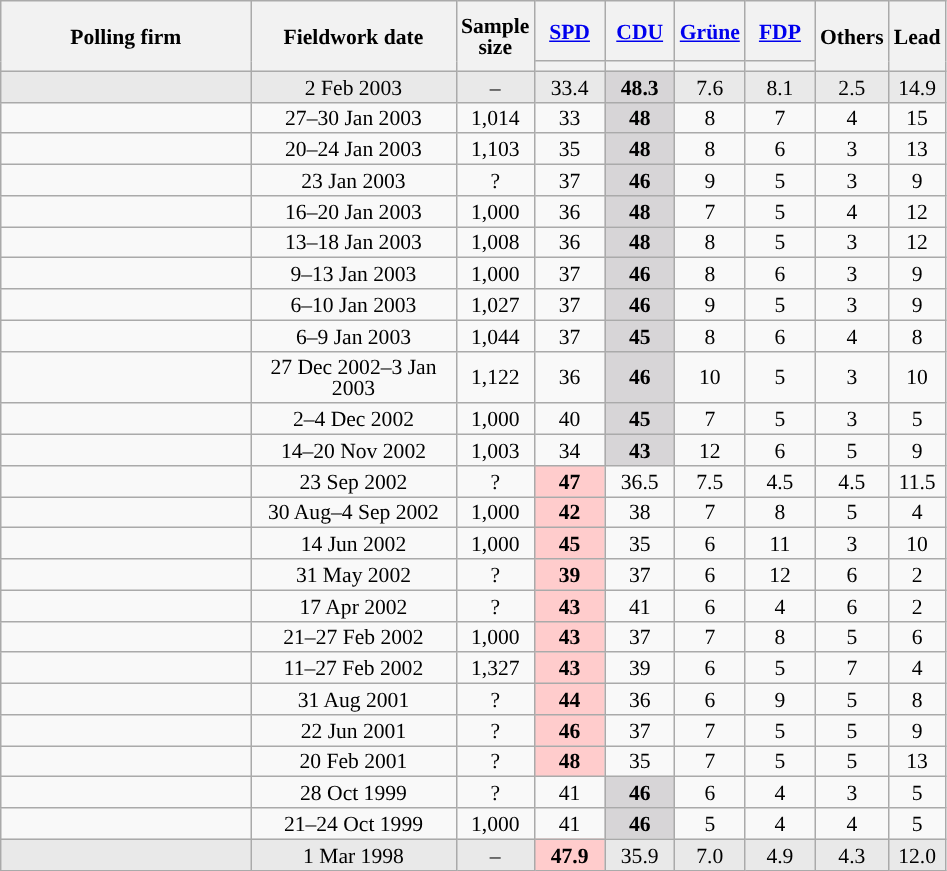<table class="wikitable sortable" style="text-align:center;font-size:90%;line-height:14px;">
<tr style="height:40px;">
<th style="width:160px;" rowspan="2">Polling firm</th>
<th style="width:130px;" rowspan="2">Fieldwork date</th>
<th style="width:35px;" rowspan="2">Sample<br>size</th>
<th class="unsortable" style="width:40px;"><a href='#'>SPD</a></th>
<th class="unsortable" style="width:40px;"><a href='#'>CDU</a></th>
<th class="unsortable" style="width:40px;"><a href='#'>Grüne</a></th>
<th class="unsortable" style="width:40px;"><a href='#'>FDP</a></th>
<th class="unsortable" style="width:40px;" rowspan="2">Others</th>
<th style="width:30px;" rowspan="2">Lead</th>
</tr>
<tr>
<th style="background:"></th>
<th style="background:"></th>
<th style="background:"></th>
<th style="background:"></th>
</tr>
<tr style="background:#E9E9E9;">
<td></td>
<td data-sort-value="2003-02-02">2 Feb 2003</td>
<td>–</td>
<td>33.4</td>
<td style="background:#D7D5D7;"><strong>48.3</strong></td>
<td>7.6</td>
<td>8.1</td>
<td>2.5</td>
<td style="background:">14.9</td>
</tr>
<tr>
<td></td>
<td data-sort-value="2003-01-31">27–30 Jan 2003</td>
<td>1,014</td>
<td>33</td>
<td style="background:#D7D5D7;"><strong>48</strong></td>
<td>8</td>
<td>7</td>
<td>4</td>
<td style="background:">15</td>
</tr>
<tr>
<td></td>
<td data-sort-value="2003-01-29">20–24 Jan 2003</td>
<td>1,103</td>
<td>35</td>
<td style="background:#D7D5D7;"><strong>48</strong></td>
<td>8</td>
<td>6</td>
<td>3</td>
<td style="background:">13</td>
</tr>
<tr>
<td></td>
<td data-sort-value="2003-01-23">23 Jan 2003</td>
<td>?</td>
<td>37</td>
<td style="background:#D7D5D7;"><strong>46</strong></td>
<td>9</td>
<td>5</td>
<td>3</td>
<td style="background:">9</td>
</tr>
<tr>
<td></td>
<td data-sort-value="2003-01-22">16–20 Jan 2003</td>
<td>1,000</td>
<td>36</td>
<td style="background:#D7D5D7;"><strong>48</strong></td>
<td>7</td>
<td>5</td>
<td>4</td>
<td style="background:">12</td>
</tr>
<tr>
<td></td>
<td data-sort-value="2003-01-22">13–18 Jan 2003</td>
<td>1,008</td>
<td>36</td>
<td style="background:#D7D5D7;"><strong>48</strong></td>
<td>8</td>
<td>5</td>
<td>3</td>
<td style="background:">12</td>
</tr>
<tr>
<td></td>
<td data-sort-value="2003-01-15">9–13 Jan 2003</td>
<td>1,000</td>
<td>37</td>
<td style="background:#D7D5D7;"><strong>46</strong></td>
<td>8</td>
<td>6</td>
<td>3</td>
<td style="background:">9</td>
</tr>
<tr>
<td></td>
<td data-sort-value="2003-01-15">6–10 Jan 2003</td>
<td>1,027</td>
<td>37</td>
<td style="background:#D7D5D7;"><strong>46</strong></td>
<td>9</td>
<td>5</td>
<td>3</td>
<td style="background:">9</td>
</tr>
<tr>
<td></td>
<td data-sort-value="2003-01-10">6–9 Jan 2003</td>
<td>1,044</td>
<td>37</td>
<td style="background:#D7D5D7;"><strong>45</strong></td>
<td>8</td>
<td>6</td>
<td>4</td>
<td style="background:">8</td>
</tr>
<tr>
<td></td>
<td data-sort-value="2003-01-07">27 Dec 2002–3 Jan 2003</td>
<td>1,122</td>
<td>36</td>
<td style="background:#D7D5D7;"><strong>46</strong></td>
<td>10</td>
<td>5</td>
<td>3</td>
<td style="background:">10</td>
</tr>
<tr>
<td></td>
<td data-sort-value="2002-12-06">2–4 Dec 2002</td>
<td>1,000</td>
<td>40</td>
<td style="background:#D7D5D7;"><strong>45</strong></td>
<td>7</td>
<td>5</td>
<td>3</td>
<td style="background:">5</td>
</tr>
<tr>
<td></td>
<td data-sort-value="2002-11-22">14–20 Nov 2002</td>
<td>1,003</td>
<td>34</td>
<td style="background:#D7D5D7;"><strong>43</strong></td>
<td>12</td>
<td>6</td>
<td>5</td>
<td style="background:">9</td>
</tr>
<tr>
<td></td>
<td data-sort-value="2002-09-23">23 Sep 2002</td>
<td>?</td>
<td style="background:#FFCCCC;"><strong>47</strong></td>
<td>36.5</td>
<td>7.5</td>
<td>4.5</td>
<td>4.5</td>
<td style="background:">11.5</td>
</tr>
<tr>
<td></td>
<td data-sort-value="2002-09-06">30 Aug–4 Sep 2002</td>
<td>1,000</td>
<td style="background:#FFCCCC;"><strong>42</strong></td>
<td>38</td>
<td>7</td>
<td>8</td>
<td>5</td>
<td style="background:">4</td>
</tr>
<tr>
<td></td>
<td data-sort-value="2002-06-14">14 Jun 2002</td>
<td>1,000</td>
<td style="background:#FFCCCC;"><strong>45</strong></td>
<td>35</td>
<td>6</td>
<td>11</td>
<td>3</td>
<td style="background:">10</td>
</tr>
<tr>
<td></td>
<td data-sort-value="2002-05-31">31 May 2002</td>
<td>?</td>
<td style="background:#FFCCCC;"><strong>39</strong></td>
<td>37</td>
<td>6</td>
<td>12</td>
<td>6</td>
<td style="background:">2</td>
</tr>
<tr>
<td></td>
<td data-sort-value="2002-04-17">17 Apr 2002</td>
<td>?</td>
<td style="background:#FFCCCC;"><strong>43</strong></td>
<td>41</td>
<td>6</td>
<td>4</td>
<td>6</td>
<td style="background:">2</td>
</tr>
<tr>
<td></td>
<td data-sort-value="2002-03-01">21–27 Feb 2002</td>
<td>1,000</td>
<td style="background:#FFCCCC;"><strong>43</strong></td>
<td>37</td>
<td>7</td>
<td>8</td>
<td>5</td>
<td style="background:">6</td>
</tr>
<tr>
<td></td>
<td data-sort-value="2002-03-01">11–27 Feb 2002</td>
<td>1,327</td>
<td style="background:#FFCCCC;"><strong>43</strong></td>
<td>39</td>
<td>6</td>
<td>5</td>
<td>7</td>
<td style="background:">4</td>
</tr>
<tr>
<td></td>
<td data-sort-value="2001-08-31">31 Aug 2001</td>
<td>?</td>
<td style="background:#FFCCCC;"><strong>44</strong></td>
<td>36</td>
<td>6</td>
<td>9</td>
<td>5</td>
<td style="background:">8</td>
</tr>
<tr>
<td></td>
<td data-sort-value="2001-06-22">22 Jun 2001</td>
<td>?</td>
<td style="background:#FFCCCC;"><strong>46</strong></td>
<td>37</td>
<td>7</td>
<td>5</td>
<td>5</td>
<td style="background:">9</td>
</tr>
<tr>
<td></td>
<td data-sort-value="2001-02-20">20 Feb 2001</td>
<td>?</td>
<td style="background:#FFCCCC;"><strong>48</strong></td>
<td>35</td>
<td>7</td>
<td>5</td>
<td>5</td>
<td style="background:">13</td>
</tr>
<tr>
<td></td>
<td data-sort-value="1999-10-28">28 Oct 1999</td>
<td>?</td>
<td>41</td>
<td style="background:#D7D5D7;"><strong>46</strong></td>
<td>6</td>
<td>4</td>
<td>3</td>
<td style="background:">5</td>
</tr>
<tr>
<td></td>
<td data-sort-value="1999-10-28">21–24 Oct 1999</td>
<td>1,000</td>
<td>41</td>
<td style="background:#D7D5D7;"><strong>46</strong></td>
<td>5</td>
<td>4</td>
<td>4</td>
<td style="background:">5</td>
</tr>
<tr style="background:#E9E9E9;">
<td></td>
<td data-sort-value="1998-03-01">1 Mar 1998</td>
<td>–</td>
<td style="background:#FFCCCC;"><strong>47.9</strong></td>
<td>35.9</td>
<td>7.0</td>
<td>4.9</td>
<td>4.3</td>
<td style="background:">12.0</td>
</tr>
</table>
